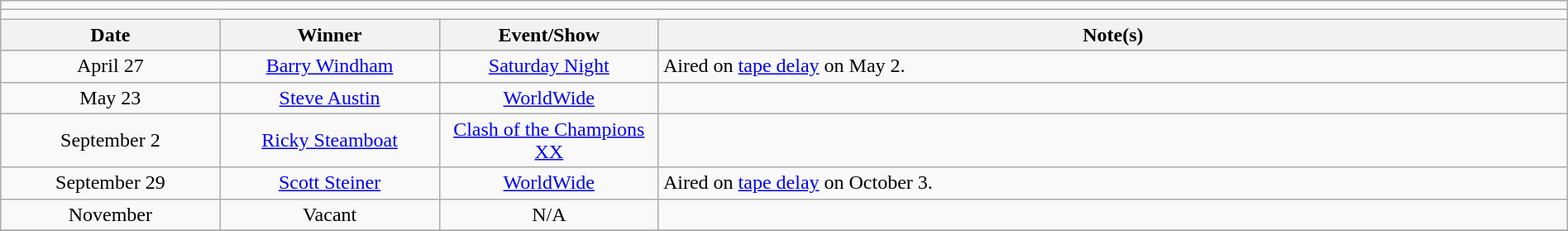<table class="wikitable" style="text-align:center; width:100%;">
<tr>
<td colspan="5"></td>
</tr>
<tr>
<td colspan="5"><strong></strong></td>
</tr>
<tr>
<th width=14%>Date</th>
<th width=14%>Winner</th>
<th width=14%>Event/Show</th>
<th width=58%>Note(s)</th>
</tr>
<tr>
<td>April 27</td>
<td><a href='#'>Barry Windham</a></td>
<td><a href='#'>Saturday Night</a></td>
<td align=left>Aired on <a href='#'>tape delay</a> on May 2.</td>
</tr>
<tr>
<td>May 23</td>
<td><a href='#'>Steve Austin</a></td>
<td><a href='#'>WorldWide</a></td>
<td align=left></td>
</tr>
<tr>
<td>September 2</td>
<td><a href='#'>Ricky Steamboat</a></td>
<td><a href='#'>Clash of the Champions XX</a></td>
<td align=left></td>
</tr>
<tr>
<td>September 29</td>
<td><a href='#'>Scott Steiner</a></td>
<td><a href='#'>WorldWide</a></td>
<td align=left>Aired on <a href='#'>tape delay</a> on October 3.</td>
</tr>
<tr>
<td>November</td>
<td>Vacant</td>
<td>N/A</td>
<td align=left></td>
</tr>
<tr>
</tr>
</table>
